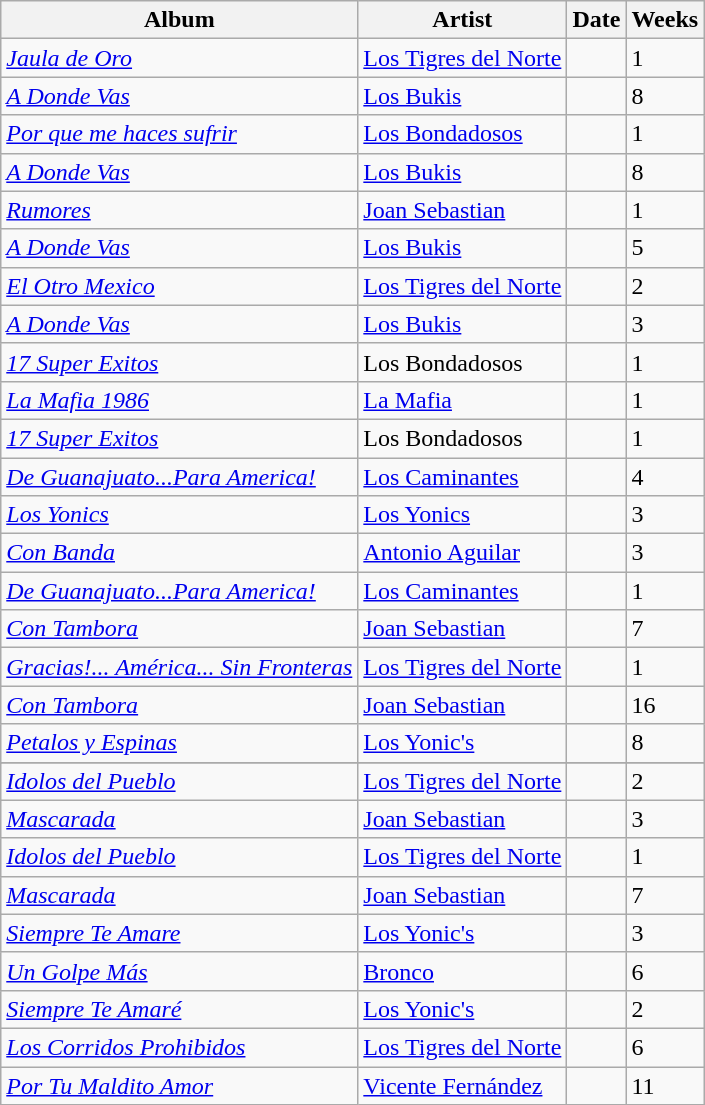<table class="wikitable sortable">
<tr>
<th>Album</th>
<th>Artist</th>
<th>Date</th>
<th>Weeks</th>
</tr>
<tr>
<td><em><a href='#'>Jaula de Oro</a></em></td>
<td><a href='#'>Los Tigres del Norte</a></td>
<td></td>
<td>1</td>
</tr>
<tr>
<td><em><a href='#'>A Donde Vas</a></em></td>
<td><a href='#'>Los Bukis</a></td>
<td></td>
<td>8</td>
</tr>
<tr>
<td><em><a href='#'>Por que me haces sufrir</a></em></td>
<td><a href='#'>Los Bondadosos</a></td>
<td></td>
<td>1</td>
</tr>
<tr>
<td><em><a href='#'>A Donde Vas</a></em></td>
<td><a href='#'>Los Bukis</a></td>
<td></td>
<td>8</td>
</tr>
<tr>
<td><em><a href='#'>Rumores</a></em></td>
<td><a href='#'>Joan Sebastian</a></td>
<td></td>
<td>1</td>
</tr>
<tr>
<td><em><a href='#'>A Donde Vas</a></em></td>
<td><a href='#'>Los Bukis</a></td>
<td></td>
<td>5</td>
</tr>
<tr>
<td><em><a href='#'>El Otro Mexico</a></em></td>
<td><a href='#'>Los Tigres del Norte</a></td>
<td></td>
<td>2</td>
</tr>
<tr>
<td><em><a href='#'>A Donde Vas</a></em></td>
<td><a href='#'>Los Bukis</a></td>
<td></td>
<td>3</td>
</tr>
<tr>
<td><em><a href='#'>17 Super Exitos</a></em></td>
<td>Los Bondadosos</td>
<td></td>
<td>1</td>
</tr>
<tr>
<td><em><a href='#'>La Mafia 1986</a></em></td>
<td><a href='#'>La Mafia</a></td>
<td></td>
<td>1</td>
</tr>
<tr>
<td><em><a href='#'>17 Super Exitos</a></em></td>
<td>Los Bondadosos</td>
<td></td>
<td>1</td>
</tr>
<tr>
<td><em><a href='#'>De Guanajuato...Para America!</a></em></td>
<td><a href='#'>Los Caminantes</a></td>
<td></td>
<td>4</td>
</tr>
<tr>
<td><em><a href='#'>Los Yonics</a></em></td>
<td><a href='#'>Los Yonics</a></td>
<td></td>
<td>3</td>
</tr>
<tr>
<td><em><a href='#'>Con Banda</a></em></td>
<td><a href='#'>Antonio Aguilar</a></td>
<td></td>
<td>3</td>
</tr>
<tr>
<td><em><a href='#'>De Guanajuato...Para America!</a></em></td>
<td><a href='#'>Los Caminantes</a></td>
<td></td>
<td>1</td>
</tr>
<tr>
<td><em><a href='#'>Con Tambora</a></em></td>
<td><a href='#'>Joan Sebastian</a></td>
<td></td>
<td>7</td>
</tr>
<tr>
<td><em><a href='#'>Gracias!... América... Sin Fronteras</a></em></td>
<td><a href='#'>Los Tigres del Norte</a></td>
<td></td>
<td>1</td>
</tr>
<tr>
<td><em><a href='#'>Con Tambora</a></em></td>
<td><a href='#'>Joan Sebastian</a></td>
<td></td>
<td>16</td>
</tr>
<tr>
<td><em><a href='#'>Petalos y Espinas</a></em></td>
<td><a href='#'>Los Yonic's</a></td>
<td></td>
<td>8</td>
</tr>
<tr>
</tr>
<tr>
</tr>
<tr>
<td><em><a href='#'>Idolos del Pueblo</a></em></td>
<td><a href='#'>Los Tigres del Norte</a></td>
<td></td>
<td>2</td>
</tr>
<tr>
<td><em><a href='#'>Mascarada</a></em></td>
<td><a href='#'>Joan Sebastian</a></td>
<td></td>
<td>3</td>
</tr>
<tr>
<td><em><a href='#'>Idolos del Pueblo</a></em></td>
<td><a href='#'>Los Tigres del Norte</a></td>
<td></td>
<td>1</td>
</tr>
<tr>
<td><em><a href='#'>Mascarada</a></em></td>
<td><a href='#'>Joan Sebastian</a></td>
<td></td>
<td>7</td>
</tr>
<tr>
<td><em><a href='#'>Siempre Te Amare</a></em></td>
<td><a href='#'>Los Yonic's</a></td>
<td></td>
<td>3</td>
</tr>
<tr>
<td><em><a href='#'>Un Golpe Más</a></em></td>
<td><a href='#'>Bronco</a></td>
<td></td>
<td>6</td>
</tr>
<tr>
<td><em><a href='#'>Siempre Te Amaré</a></em></td>
<td><a href='#'>Los Yonic's</a></td>
<td></td>
<td>2</td>
</tr>
<tr>
<td><em><a href='#'>Los Corridos Prohibidos</a></em></td>
<td><a href='#'>Los Tigres del Norte</a></td>
<td></td>
<td>6</td>
</tr>
<tr>
<td><em><a href='#'>Por Tu Maldito Amor</a></em></td>
<td><a href='#'>Vicente Fernández</a></td>
<td></td>
<td>11</td>
</tr>
</table>
